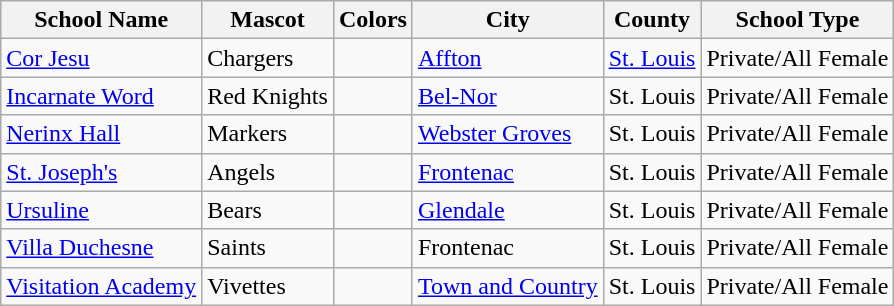<table class="wikitable">
<tr>
<th>School Name</th>
<th>Mascot</th>
<th>Colors</th>
<th>City</th>
<th>County</th>
<th>School Type</th>
</tr>
<tr>
<td><a href='#'>Cor Jesu</a></td>
<td>Chargers</td>
<td> </td>
<td><a href='#'>Affton</a></td>
<td><a href='#'>St. Louis</a></td>
<td>Private/All Female</td>
</tr>
<tr>
<td><a href='#'>Incarnate Word</a></td>
<td>Red Knights</td>
<td> </td>
<td><a href='#'>Bel-Nor</a></td>
<td>St. Louis</td>
<td>Private/All Female</td>
</tr>
<tr>
<td><a href='#'>Nerinx Hall</a></td>
<td>Markers</td>
<td> </td>
<td><a href='#'>Webster Groves</a></td>
<td>St. Louis</td>
<td>Private/All Female</td>
</tr>
<tr>
<td><a href='#'>St. Joseph's</a></td>
<td>Angels</td>
<td> </td>
<td><a href='#'>Frontenac</a></td>
<td>St. Louis</td>
<td>Private/All Female</td>
</tr>
<tr>
<td><a href='#'>Ursuline</a></td>
<td>Bears</td>
<td> </td>
<td><a href='#'>Glendale</a></td>
<td>St. Louis</td>
<td>Private/All Female</td>
</tr>
<tr>
<td><a href='#'>Villa Duchesne</a></td>
<td>Saints</td>
<td> </td>
<td>Frontenac</td>
<td>St. Louis</td>
<td>Private/All Female</td>
</tr>
<tr>
<td><a href='#'>Visitation Academy</a></td>
<td>Vivettes</td>
<td> </td>
<td><a href='#'>Town and Country</a></td>
<td>St. Louis</td>
<td>Private/All Female</td>
</tr>
</table>
